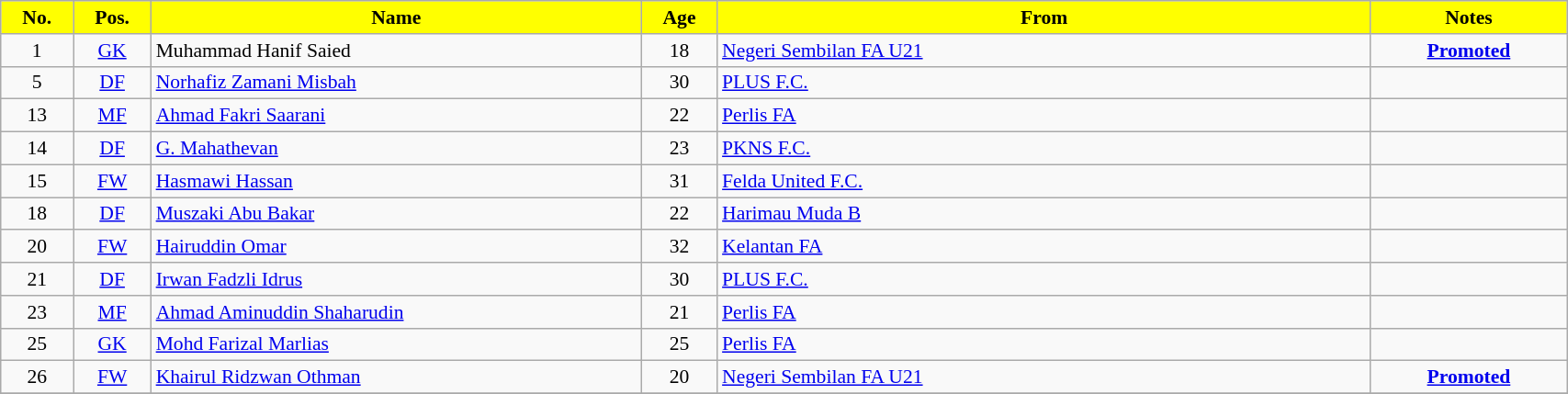<table class="wikitable sortable" style="text-align:Center; font-size:90%; width:90%;">
<tr>
<th style="background:Yellow; color:Black; width:2%">No.</th>
<th style="background:Yellow; color:Black; width:2%">Pos.</th>
<th style="background:Yellow; color:Black; width:15%">Name</th>
<th style="background:Yellow; color:Black; width:2%">Age</th>
<th style="background:Yellow; color:Black; width:20%">From</th>
<th style="background:Yellow; color:Black; width:6%">Notes</th>
</tr>
<tr>
<td>1</td>
<td><a href='#'>GK</a></td>
<td align=left> Muhammad Hanif Saied</td>
<td>18</td>
<td align=left> <a href='#'>Negeri Sembilan FA U21</a></td>
<td><strong><a href='#'>Promoted</a></strong></td>
</tr>
<tr>
<td>5</td>
<td><a href='#'>DF</a></td>
<td align=left> <a href='#'>Norhafiz Zamani Misbah</a></td>
<td>30</td>
<td align=left> <a href='#'>PLUS F.C.</a></td>
<td></td>
</tr>
<tr>
<td>13</td>
<td><a href='#'>MF</a></td>
<td align=left> <a href='#'>Ahmad Fakri Saarani</a></td>
<td>22</td>
<td align=left> <a href='#'>Perlis FA</a></td>
<td></td>
</tr>
<tr>
<td>14</td>
<td><a href='#'>DF</a></td>
<td align=left> <a href='#'>G. Mahathevan</a></td>
<td>23</td>
<td align=left> <a href='#'>PKNS F.C.</a></td>
<td></td>
</tr>
<tr>
<td>15</td>
<td><a href='#'>FW</a></td>
<td align=left> <a href='#'>Hasmawi Hassan</a></td>
<td>31</td>
<td align=left> <a href='#'>Felda United F.C.</a></td>
<td></td>
</tr>
<tr>
<td>18</td>
<td><a href='#'>DF</a></td>
<td align=left> <a href='#'>Muszaki Abu Bakar</a></td>
<td>22</td>
<td align=left> <a href='#'>Harimau Muda B</a></td>
<td></td>
</tr>
<tr>
<td>20</td>
<td><a href='#'>FW</a></td>
<td align=left> <a href='#'>Hairuddin Omar</a></td>
<td>32</td>
<td align=left> <a href='#'>Kelantan FA</a></td>
<td></td>
</tr>
<tr>
<td>21</td>
<td><a href='#'>DF</a></td>
<td align=left> <a href='#'>Irwan Fadzli Idrus</a></td>
<td>30</td>
<td align=left> <a href='#'>PLUS F.C.</a></td>
<td></td>
</tr>
<tr>
<td>23</td>
<td><a href='#'>MF</a></td>
<td align=left> <a href='#'>Ahmad Aminuddin Shaharudin</a></td>
<td>21</td>
<td align=left> <a href='#'>Perlis FA</a></td>
<td></td>
</tr>
<tr>
<td>25</td>
<td><a href='#'>GK</a></td>
<td align=left> <a href='#'>Mohd Farizal Marlias</a></td>
<td>25</td>
<td align=left> <a href='#'>Perlis FA</a></td>
<td></td>
</tr>
<tr>
<td>26</td>
<td><a href='#'>FW</a></td>
<td align=left> <a href='#'>Khairul Ridzwan Othman</a></td>
<td>20</td>
<td align=left> <a href='#'>Negeri Sembilan FA U21</a></td>
<td><strong><a href='#'>Promoted</a></strong></td>
</tr>
<tr>
</tr>
</table>
